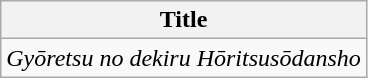<table class="wikitable">
<tr>
<th>Title</th>
</tr>
<tr>
<td><em>Gyōretsu no dekiru Hōritsusōdansho</em></td>
</tr>
</table>
